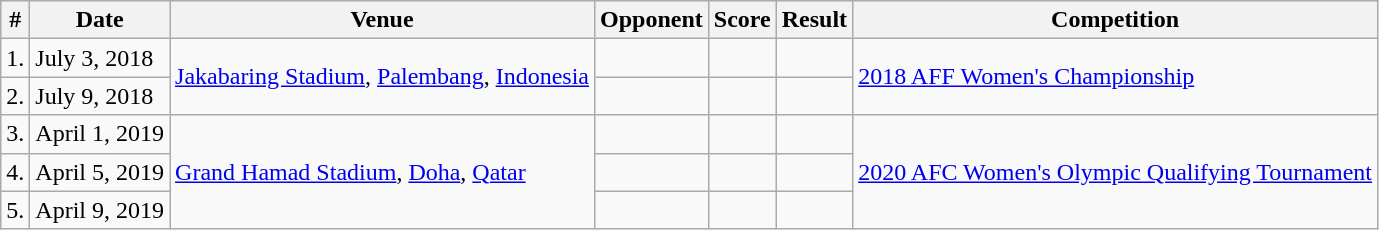<table class="wikitable">
<tr>
<th>#</th>
<th>Date</th>
<th>Venue</th>
<th>Opponent</th>
<th>Score</th>
<th>Result</th>
<th>Competition</th>
</tr>
<tr>
<td>1.</td>
<td>July 3, 2018</td>
<td rowspan=2><a href='#'>Jakabaring Stadium</a>, <a href='#'>Palembang</a>, <a href='#'>Indonesia</a></td>
<td></td>
<td></td>
<td></td>
<td rowspan="2"><a href='#'>2018 AFF Women's Championship</a></td>
</tr>
<tr>
<td>2.</td>
<td>July 9, 2018</td>
<td></td>
<td></td>
<td></td>
</tr>
<tr>
<td>3.</td>
<td>April 1, 2019</td>
<td rowspan=3><a href='#'>Grand Hamad Stadium</a>, <a href='#'>Doha</a>, <a href='#'>Qatar</a></td>
<td></td>
<td></td>
<td></td>
<td rowspan="3"><a href='#'>2020 AFC Women's Olympic Qualifying Tournament</a></td>
</tr>
<tr>
<td>4.</td>
<td>April 5, 2019</td>
<td></td>
<td></td>
<td></td>
</tr>
<tr>
<td>5.</td>
<td>April 9, 2019</td>
<td></td>
<td></td>
<td></td>
</tr>
</table>
